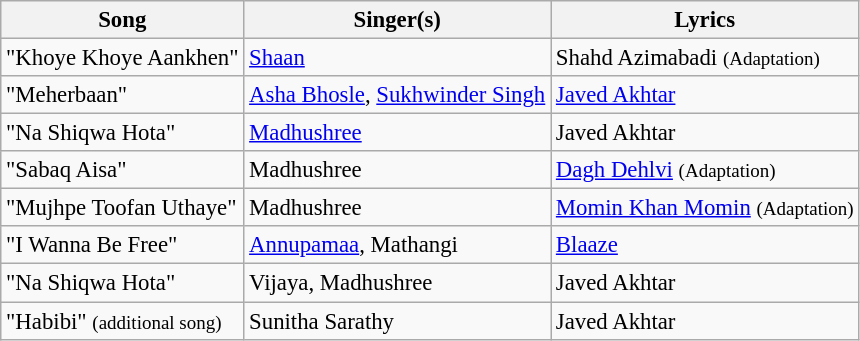<table class="wikitable tracklist" style="font-size:95%;">
<tr>
<th>Song</th>
<th>Singer(s)</th>
<th>Lyrics</th>
</tr>
<tr>
<td>"Khoye Khoye Aankhen"</td>
<td><a href='#'>Shaan</a></td>
<td>Shahd Azimabadi <small>(Adaptation)</small></td>
</tr>
<tr>
<td>"Meherbaan"</td>
<td><a href='#'>Asha Bhosle</a>, <a href='#'>Sukhwinder Singh</a></td>
<td><a href='#'>Javed Akhtar</a></td>
</tr>
<tr>
<td>"Na Shiqwa Hota"</td>
<td><a href='#'>Madhushree</a></td>
<td>Javed Akhtar</td>
</tr>
<tr>
<td>"Sabaq Aisa"</td>
<td>Madhushree</td>
<td><a href='#'>Dagh Dehlvi</a> <small>(Adaptation)</small></td>
</tr>
<tr>
<td>"Mujhpe Toofan Uthaye"</td>
<td>Madhushree</td>
<td><a href='#'>Momin Khan Momin</a> <small>(Adaptation)</small></td>
</tr>
<tr>
<td>"I Wanna Be Free"</td>
<td><a href='#'>Annupamaa</a>, Mathangi</td>
<td><a href='#'>Blaaze</a></td>
</tr>
<tr>
<td>"Na Shiqwa Hota"</td>
<td>Vijaya, Madhushree</td>
<td>Javed Akhtar</td>
</tr>
<tr>
<td>"Habibi" <small>(additional song)</small></td>
<td>Sunitha Sarathy</td>
<td>Javed Akhtar</td>
</tr>
</table>
